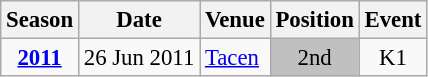<table class="wikitable" style="text-align:center; font-size:95%;">
<tr>
<th>Season</th>
<th>Date</th>
<th>Venue</th>
<th>Position</th>
<th>Event</th>
</tr>
<tr>
<td><strong><a href='#'>2011</a></strong></td>
<td align=right>26 Jun 2011</td>
<td align=left><a href='#'>Tacen</a></td>
<td bgcolor=silver>2nd</td>
<td>K1</td>
</tr>
</table>
